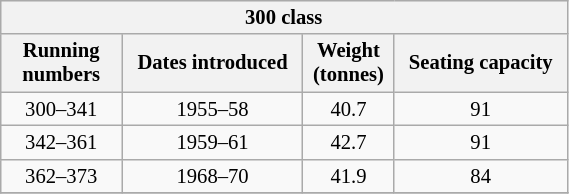<table class="wikitable" border= "1" style= "width:30%; font-size: 86%; float:right; margin-left:1em; margin-right:3em; margin-bottom:2em">
<tr>
<th colspan=4>300 class</th>
</tr>
<tr style="text-align:center">
<th>Running<br>  numbers  </th>
<th>Dates introduced</th>
<th>Weight<br>(tonnes)</th>
<th>Seating capacity</th>
</tr>
<tr style="text-align:center">
<td>300–341</td>
<td>1955–58</td>
<td>40.7</td>
<td>91</td>
</tr>
<tr style="text-align:center">
<td>342–361</td>
<td>1959–61</td>
<td>42.7</td>
<td>91</td>
</tr>
<tr style="text-align:center">
<td>362–373</td>
<td>1968–70</td>
<td>41.9</td>
<td>84</td>
</tr>
<tr>
</tr>
</table>
